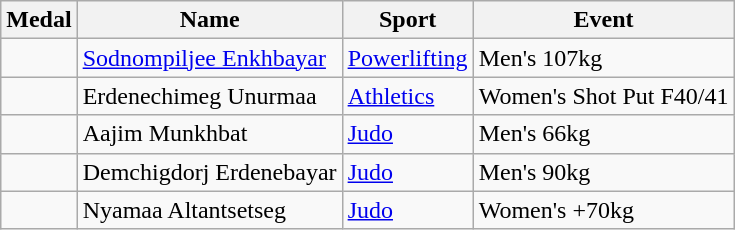<table class="wikitable">
<tr>
<th>Medal</th>
<th>Name</th>
<th>Sport</th>
<th>Event</th>
</tr>
<tr>
<td></td>
<td><a href='#'>Sodnompiljee Enkhbayar</a></td>
<td><a href='#'>Powerlifting</a></td>
<td>Men's 107kg</td>
</tr>
<tr>
<td></td>
<td>Erdenechimeg Unurmaa</td>
<td><a href='#'>Athletics</a></td>
<td>Women's Shot Put F40/41</td>
</tr>
<tr>
<td></td>
<td>Aajim Munkhbat</td>
<td><a href='#'>Judo</a></td>
<td>Men's 66kg</td>
</tr>
<tr>
<td></td>
<td>Demchigdorj Erdenebayar</td>
<td><a href='#'>Judo</a></td>
<td>Men's 90kg</td>
</tr>
<tr>
<td></td>
<td>Nyamaa Altantsetseg</td>
<td><a href='#'>Judo</a></td>
<td>Women's +70kg</td>
</tr>
</table>
